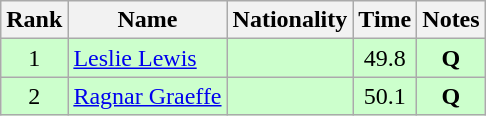<table class="wikitable sortable" style="text-align:center">
<tr>
<th>Rank</th>
<th>Name</th>
<th>Nationality</th>
<th>Time</th>
<th>Notes</th>
</tr>
<tr bgcolor=ccffcc>
<td>1</td>
<td align=left><a href='#'>Leslie Lewis</a></td>
<td align=left></td>
<td>49.8</td>
<td><strong>Q</strong></td>
</tr>
<tr bgcolor=ccffcc>
<td>2</td>
<td align=left><a href='#'>Ragnar Graeffe</a></td>
<td align=left></td>
<td>50.1</td>
<td><strong>Q</strong></td>
</tr>
</table>
